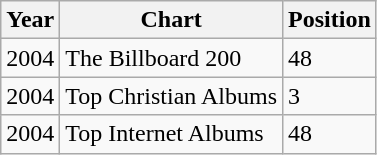<table class="wikitable">
<tr>
<th align="left">Year</th>
<th align="left">Chart</th>
<th align="left">Position</th>
</tr>
<tr>
<td align="left">2004</td>
<td align="left">The Billboard 200</td>
<td align="left">48</td>
</tr>
<tr>
<td align="left">2004</td>
<td align="left">Top Christian Albums</td>
<td align="left">3</td>
</tr>
<tr>
<td align="left">2004</td>
<td align="left">Top Internet Albums</td>
<td align="left">48</td>
</tr>
</table>
